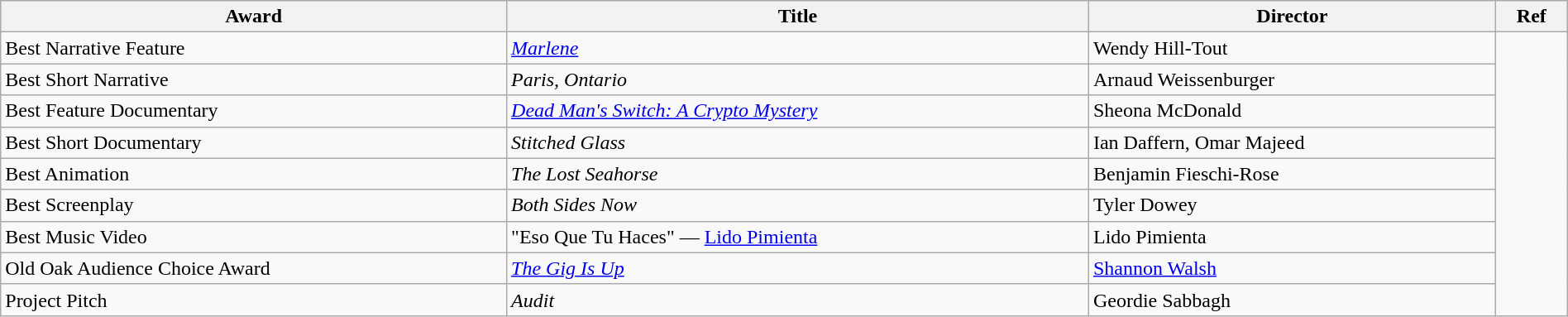<table class="wikitable" width=100%>
<tr>
<th>Award</th>
<th>Title</th>
<th>Director</th>
<th>Ref</th>
</tr>
<tr>
<td>Best Narrative Feature</td>
<td><em><a href='#'>Marlene</a></em></td>
<td>Wendy Hill-Tout</td>
<td rowspan=9></td>
</tr>
<tr>
<td>Best Short Narrative</td>
<td><em>Paris, Ontario</em></td>
<td>Arnaud Weissenburger</td>
</tr>
<tr>
<td>Best Feature Documentary</td>
<td><em><a href='#'>Dead Man's Switch: A Crypto Mystery</a></em></td>
<td>Sheona McDonald</td>
</tr>
<tr>
<td>Best Short Documentary</td>
<td><em>Stitched Glass</em></td>
<td>Ian Daffern, Omar Majeed</td>
</tr>
<tr>
<td>Best Animation</td>
<td><em>The Lost Seahorse</em></td>
<td>Benjamin Fieschi-Rose</td>
</tr>
<tr>
<td>Best Screenplay</td>
<td><em>Both Sides Now</em></td>
<td>Tyler Dowey</td>
</tr>
<tr>
<td>Best Music Video</td>
<td>"Eso Que Tu Haces" — <a href='#'>Lido Pimienta</a></td>
<td>Lido Pimienta</td>
</tr>
<tr>
<td>Old Oak Audience Choice Award</td>
<td><em><a href='#'>The Gig Is Up</a></em></td>
<td><a href='#'>Shannon Walsh</a></td>
</tr>
<tr>
<td>Project Pitch</td>
<td><em>Audit</em></td>
<td>Geordie Sabbagh</td>
</tr>
</table>
